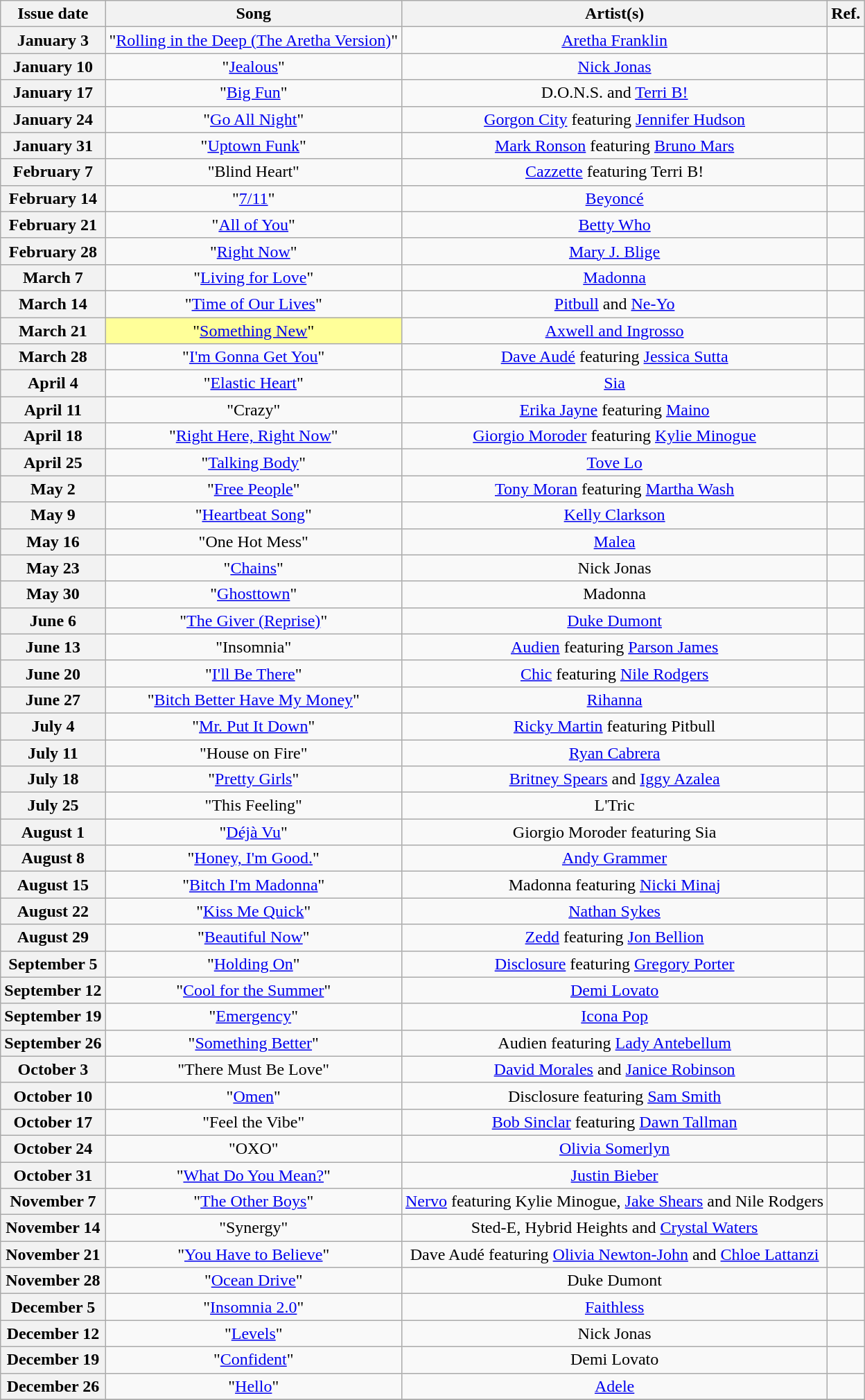<table class="wikitable sortable plainrowheaders" style="text-align:center;">
<tr>
<th scope="col" class="unsortable">Issue date</th>
<th scope="col" class="unsortable">Song</th>
<th scope="col" class="unsortable">Artist(s)</th>
<th scope="col" class="unsortable">Ref.</th>
</tr>
<tr>
<th scope=row>January 3</th>
<td>"<a href='#'>Rolling in the Deep (The Aretha Version)</a>"</td>
<td><a href='#'>Aretha Franklin</a></td>
<td></td>
</tr>
<tr>
<th scope=row>January 10</th>
<td>"<a href='#'>Jealous</a>"</td>
<td><a href='#'>Nick Jonas</a></td>
<td></td>
</tr>
<tr>
<th scope=row>January 17</th>
<td>"<a href='#'>Big Fun</a>"</td>
<td>D.O.N.S. and <a href='#'>Terri B!</a></td>
<td></td>
</tr>
<tr>
<th scope=row>January 24</th>
<td>"<a href='#'>Go All Night</a>"</td>
<td><a href='#'>Gorgon City</a> featuring <a href='#'>Jennifer Hudson</a></td>
<td></td>
</tr>
<tr>
<th scope=row>January 31</th>
<td>"<a href='#'>Uptown Funk</a>"</td>
<td><a href='#'>Mark Ronson</a> featuring <a href='#'>Bruno Mars</a></td>
<td></td>
</tr>
<tr>
<th scope=row>February 7</th>
<td>"Blind Heart"</td>
<td><a href='#'>Cazzette</a> featuring Terri B!</td>
<td></td>
</tr>
<tr>
<th scope=row>February 14</th>
<td>"<a href='#'>7/11</a>"</td>
<td><a href='#'>Beyoncé</a></td>
<td></td>
</tr>
<tr>
<th scope=row>February 21</th>
<td>"<a href='#'>All of You</a>"</td>
<td><a href='#'>Betty Who</a></td>
<td></td>
</tr>
<tr>
<th scope=row>February 28</th>
<td>"<a href='#'>Right Now</a>"</td>
<td><a href='#'>Mary J. Blige</a></td>
<td></td>
</tr>
<tr>
<th scope=row>March 7</th>
<td>"<a href='#'>Living for Love</a>"</td>
<td><a href='#'>Madonna</a></td>
<td></td>
</tr>
<tr>
<th scope=row>March 14</th>
<td>"<a href='#'>Time of Our Lives</a>"</td>
<td><a href='#'>Pitbull</a> and <a href='#'>Ne-Yo</a></td>
<td></td>
</tr>
<tr>
<th scope=row>March 21</th>
<td style="background:#ff9;">"<a href='#'>Something New</a>"</td>
<td><a href='#'>Axwell and Ingrosso</a></td>
<td></td>
</tr>
<tr>
<th scope=row>March 28</th>
<td>"<a href='#'>I'm Gonna Get You</a>"</td>
<td><a href='#'>Dave Audé</a> featuring <a href='#'>Jessica Sutta</a></td>
<td></td>
</tr>
<tr>
<th scope=row>April 4</th>
<td>"<a href='#'>Elastic Heart</a>"</td>
<td><a href='#'>Sia</a></td>
<td></td>
</tr>
<tr>
<th scope=row>April 11</th>
<td>"Crazy"</td>
<td><a href='#'>Erika Jayne</a> featuring <a href='#'>Maino</a></td>
<td></td>
</tr>
<tr>
<th scope=row>April 18</th>
<td>"<a href='#'>Right Here, Right Now</a>"</td>
<td><a href='#'>Giorgio Moroder</a> featuring <a href='#'>Kylie Minogue</a></td>
<td></td>
</tr>
<tr>
<th scope=row>April 25</th>
<td>"<a href='#'>Talking Body</a>"</td>
<td><a href='#'>Tove Lo</a></td>
<td></td>
</tr>
<tr>
<th scope=row>May 2</th>
<td>"<a href='#'>Free People</a>"</td>
<td><a href='#'>Tony Moran</a> featuring <a href='#'>Martha Wash</a></td>
<td></td>
</tr>
<tr>
<th scope=row>May 9</th>
<td>"<a href='#'>Heartbeat Song</a>"</td>
<td><a href='#'>Kelly Clarkson</a></td>
<td></td>
</tr>
<tr>
<th scope=row>May 16</th>
<td>"One Hot Mess"</td>
<td><a href='#'>Malea</a></td>
<td></td>
</tr>
<tr>
<th scope=row>May 23</th>
<td>"<a href='#'>Chains</a>"</td>
<td>Nick Jonas</td>
<td></td>
</tr>
<tr>
<th scope=row>May 30</th>
<td>"<a href='#'>Ghosttown</a>"</td>
<td>Madonna</td>
<td></td>
</tr>
<tr>
<th scope=row>June 6</th>
<td>"<a href='#'>The Giver (Reprise)</a>"</td>
<td><a href='#'>Duke Dumont</a></td>
<td></td>
</tr>
<tr>
<th scope=row>June 13</th>
<td>"Insomnia"</td>
<td><a href='#'>Audien</a> featuring <a href='#'>Parson James</a></td>
<td></td>
</tr>
<tr>
<th scope=row>June 20</th>
<td>"<a href='#'>I'll Be There</a>"</td>
<td><a href='#'>Chic</a> featuring <a href='#'>Nile Rodgers</a></td>
<td></td>
</tr>
<tr>
<th scope=row>June 27</th>
<td>"<a href='#'>Bitch Better Have My Money</a>"</td>
<td><a href='#'>Rihanna</a></td>
<td></td>
</tr>
<tr>
<th scope=row>July 4</th>
<td>"<a href='#'>Mr. Put It Down</a>"</td>
<td><a href='#'>Ricky Martin</a> featuring Pitbull</td>
<td></td>
</tr>
<tr>
<th scope=row>July 11</th>
<td>"House on Fire"</td>
<td><a href='#'>Ryan Cabrera</a></td>
<td></td>
</tr>
<tr>
<th scope=row>July 18</th>
<td>"<a href='#'>Pretty Girls</a>"</td>
<td><a href='#'>Britney Spears</a> and <a href='#'>Iggy Azalea</a></td>
<td></td>
</tr>
<tr>
<th scope=row>July 25</th>
<td>"This Feeling"</td>
<td>L'Tric</td>
<td></td>
</tr>
<tr>
<th scope=row>August 1</th>
<td>"<a href='#'>Déjà Vu</a>"</td>
<td>Giorgio Moroder featuring Sia</td>
<td></td>
</tr>
<tr>
<th scope=row>August 8</th>
<td>"<a href='#'>Honey, I'm Good.</a>"</td>
<td><a href='#'>Andy Grammer</a></td>
<td></td>
</tr>
<tr>
<th scope=row>August 15</th>
<td>"<a href='#'>Bitch I'm Madonna</a>"</td>
<td>Madonna featuring <a href='#'>Nicki Minaj</a></td>
<td></td>
</tr>
<tr>
<th scope=row>August 22</th>
<td>"<a href='#'>Kiss Me Quick</a>"</td>
<td><a href='#'>Nathan Sykes</a></td>
<td></td>
</tr>
<tr>
<th scope=row>August 29</th>
<td>"<a href='#'>Beautiful Now</a>"</td>
<td><a href='#'>Zedd</a> featuring <a href='#'>Jon Bellion</a></td>
<td></td>
</tr>
<tr>
<th scope=row>September 5</th>
<td>"<a href='#'>Holding On</a>"</td>
<td><a href='#'>Disclosure</a> featuring <a href='#'>Gregory Porter</a></td>
<td></td>
</tr>
<tr>
<th scope=row>September 12</th>
<td>"<a href='#'>Cool for the Summer</a>"</td>
<td><a href='#'>Demi Lovato</a></td>
<td></td>
</tr>
<tr>
<th scope=row>September 19</th>
<td>"<a href='#'>Emergency</a>"</td>
<td><a href='#'>Icona Pop</a></td>
<td></td>
</tr>
<tr>
<th scope=row>September 26</th>
<td>"<a href='#'>Something Better</a>"</td>
<td>Audien featuring <a href='#'>Lady Antebellum</a></td>
<td></td>
</tr>
<tr>
<th scope=row>October 3</th>
<td>"There Must Be Love"</td>
<td><a href='#'>David Morales</a> and <a href='#'>Janice Robinson</a></td>
<td></td>
</tr>
<tr>
<th scope=row>October 10</th>
<td>"<a href='#'>Omen</a>"</td>
<td>Disclosure featuring <a href='#'>Sam Smith</a></td>
<td></td>
</tr>
<tr>
<th scope=row>October 17</th>
<td>"Feel the Vibe"</td>
<td><a href='#'>Bob Sinclar</a> featuring <a href='#'>Dawn Tallman</a></td>
<td></td>
</tr>
<tr>
<th scope=row>October 24</th>
<td>"OXO"</td>
<td><a href='#'>Olivia Somerlyn</a></td>
<td></td>
</tr>
<tr>
<th scope=row>October 31</th>
<td>"<a href='#'>What Do You Mean?</a>"</td>
<td><a href='#'>Justin Bieber</a></td>
<td></td>
</tr>
<tr>
<th scope=row>November 7</th>
<td>"<a href='#'>The Other Boys</a>"</td>
<td><a href='#'>Nervo</a> featuring Kylie Minogue, <a href='#'>Jake Shears</a> and Nile Rodgers</td>
<td></td>
</tr>
<tr>
<th scope=row>November 14</th>
<td>"Synergy"</td>
<td>Sted-E, Hybrid Heights and <a href='#'>Crystal Waters</a></td>
<td></td>
</tr>
<tr>
<th scope=row>November 21</th>
<td>"<a href='#'>You Have to Believe</a>"</td>
<td>Dave Audé featuring <a href='#'>Olivia Newton-John</a> and <a href='#'>Chloe Lattanzi</a></td>
<td></td>
</tr>
<tr>
<th scope=row>November 28</th>
<td>"<a href='#'>Ocean Drive</a>"</td>
<td>Duke Dumont</td>
<td></td>
</tr>
<tr>
<th scope=row>December 5</th>
<td>"<a href='#'>Insomnia 2.0</a>"</td>
<td><a href='#'>Faithless</a></td>
<td></td>
</tr>
<tr>
<th scope=row>December 12</th>
<td>"<a href='#'>Levels</a>"</td>
<td>Nick Jonas</td>
<td></td>
</tr>
<tr>
<th scope=row>December 19</th>
<td>"<a href='#'>Confident</a>"</td>
<td>Demi Lovato</td>
<td></td>
</tr>
<tr>
<th scope=row>December 26</th>
<td>"<a href='#'>Hello</a>"</td>
<td><a href='#'>Adele</a></td>
<td></td>
</tr>
<tr>
</tr>
</table>
